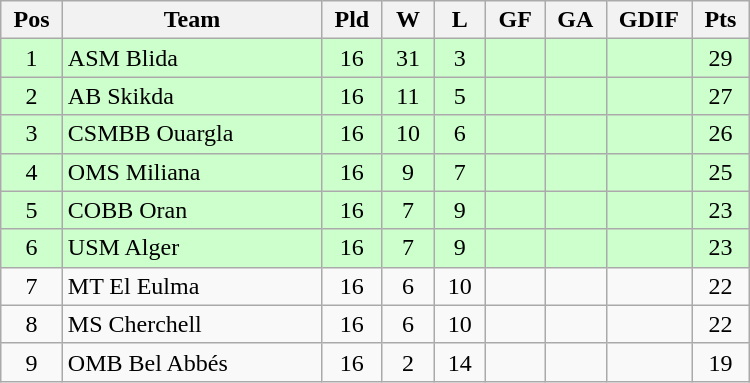<table class=wikitable style="text-align:center" width=500>
<tr>
<th width=5%>Pos</th>
<th width=25%>Team</th>
<th width=5%>Pld</th>
<th width=5%>W</th>
<th width=5%>L</th>
<th width=5%>GF</th>
<th width=5%>GA</th>
<th width=5%>GDIF</th>
<th width=5%>Pts</th>
</tr>
<tr bgcolor=#ccffcc>
<td>1</td>
<td align="left">ASM Blida</td>
<td>16</td>
<td>31</td>
<td>3</td>
<td></td>
<td></td>
<td></td>
<td>29</td>
</tr>
<tr bgcolor=#ccffcc>
<td>2</td>
<td align="left">AB Skikda</td>
<td>16</td>
<td>11</td>
<td>5</td>
<td></td>
<td></td>
<td></td>
<td>27</td>
</tr>
<tr bgcolor=#ccffcc>
<td>3</td>
<td align="left">CSMBB Ouargla</td>
<td>16</td>
<td>10</td>
<td>6</td>
<td></td>
<td></td>
<td></td>
<td>26</td>
</tr>
<tr bgcolor=#ccffcc>
<td>4</td>
<td align="left">OMS Miliana</td>
<td>16</td>
<td>9</td>
<td>7</td>
<td></td>
<td></td>
<td></td>
<td>25</td>
</tr>
<tr bgcolor=#ccffcc>
<td>5</td>
<td align="left">COBB Oran</td>
<td>16</td>
<td>7</td>
<td>9</td>
<td></td>
<td></td>
<td></td>
<td>23</td>
</tr>
<tr bgcolor=#ccffcc>
<td>6</td>
<td align="left">USM Alger</td>
<td>16</td>
<td>7</td>
<td>9</td>
<td></td>
<td></td>
<td></td>
<td>23</td>
</tr>
<tr>
<td>7</td>
<td align="left">MT El Eulma</td>
<td>16</td>
<td>6</td>
<td>10</td>
<td></td>
<td></td>
<td></td>
<td>22</td>
</tr>
<tr>
<td>8</td>
<td align="left">MS Cherchell</td>
<td>16</td>
<td>6</td>
<td>10</td>
<td></td>
<td></td>
<td></td>
<td>22</td>
</tr>
<tr>
<td>9</td>
<td align="left">OMB Bel Abbés</td>
<td>16</td>
<td>2</td>
<td>14</td>
<td></td>
<td></td>
<td></td>
<td>19</td>
</tr>
</table>
